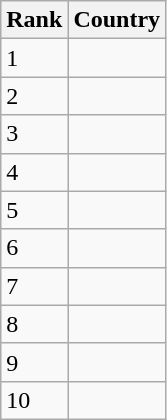<table class="wikitable">
<tr>
<th>Rank</th>
<th>Country</th>
</tr>
<tr>
<td>1</td>
<td></td>
</tr>
<tr>
<td>2</td>
<td></td>
</tr>
<tr>
<td>3</td>
<td></td>
</tr>
<tr>
<td>4</td>
<td></td>
</tr>
<tr>
<td>5</td>
<td></td>
</tr>
<tr>
<td>6</td>
<td></td>
</tr>
<tr>
<td>7</td>
<td></td>
</tr>
<tr>
<td>8</td>
<td></td>
</tr>
<tr>
<td>9</td>
<td></td>
</tr>
<tr>
<td>10</td>
<td></td>
</tr>
</table>
